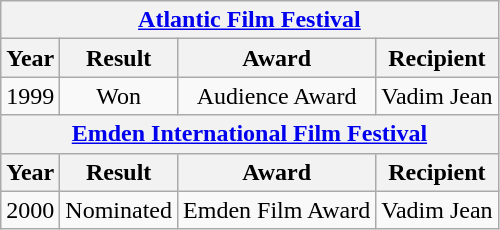<table class="wikitable">
<tr>
<th colspan="4"><a href='#'>Atlantic Film Festival</a></th>
</tr>
<tr>
<th>Year</th>
<th>Result</th>
<th>Award</th>
<th>Recipient</th>
</tr>
<tr>
<td align="center">1999</td>
<td align="center">Won</td>
<td align="center">Audience Award</td>
<td align="center">Vadim Jean</td>
</tr>
<tr>
<th colspan="4"><a href='#'>Emden International Film Festival</a></th>
</tr>
<tr>
<th>Year</th>
<th>Result</th>
<th>Award</th>
<th>Recipient</th>
</tr>
<tr>
<td align="center">2000</td>
<td align="center">Nominated</td>
<td align="center">Emden Film Award</td>
<td align="center">Vadim Jean</td>
</tr>
</table>
